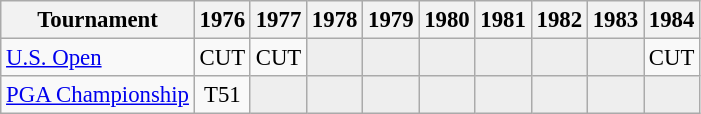<table class="wikitable" style="font-size:95%;text-align:center;">
<tr>
<th>Tournament</th>
<th>1976</th>
<th>1977</th>
<th>1978</th>
<th>1979</th>
<th>1980</th>
<th>1981</th>
<th>1982</th>
<th>1983</th>
<th>1984</th>
</tr>
<tr>
<td align=left><a href='#'>U.S. Open</a></td>
<td>CUT</td>
<td>CUT</td>
<td style="background:#eeeeee;"></td>
<td style="background:#eeeeee;"></td>
<td style="background:#eeeeee;"></td>
<td style="background:#eeeeee;"></td>
<td style="background:#eeeeee;"></td>
<td style="background:#eeeeee;"></td>
<td>CUT</td>
</tr>
<tr>
<td align=left><a href='#'>PGA Championship</a></td>
<td>T51</td>
<td style="background:#eeeeee;"></td>
<td style="background:#eeeeee;"></td>
<td style="background:#eeeeee;"></td>
<td style="background:#eeeeee;"></td>
<td style="background:#eeeeee;"></td>
<td style="background:#eeeeee;"></td>
<td style="background:#eeeeee;"></td>
<td style="background:#eeeeee;"></td>
</tr>
</table>
